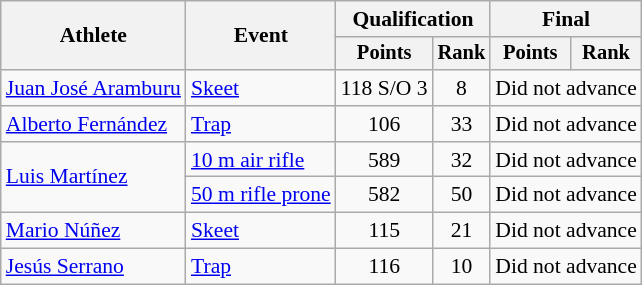<table class="wikitable" style="font-size:90%">
<tr>
<th rowspan="2">Athlete</th>
<th rowspan="2">Event</th>
<th colspan=2>Qualification</th>
<th colspan=2>Final</th>
</tr>
<tr style="font-size:95%">
<th>Points</th>
<th>Rank</th>
<th>Points</th>
<th>Rank</th>
</tr>
<tr align=center>
<td align=left><a href='#'>Juan José Aramburu</a></td>
<td align=left><a href='#'>Skeet</a></td>
<td>118 S/O 3</td>
<td>8</td>
<td colspan=2>Did not advance</td>
</tr>
<tr align=center>
<td align=left><a href='#'>Alberto Fernández</a></td>
<td align=left><a href='#'>Trap</a></td>
<td>106</td>
<td>33</td>
<td colspan=2>Did not advance</td>
</tr>
<tr align=center>
<td align=left rowspan=2><a href='#'>Luis Martínez</a></td>
<td align=left><a href='#'>10 m air rifle</a></td>
<td>589</td>
<td>32</td>
<td colspan=2>Did not advance</td>
</tr>
<tr align=center>
<td align=left><a href='#'>50 m rifle prone</a></td>
<td>582</td>
<td>50</td>
<td colspan=2>Did not advance</td>
</tr>
<tr align=center>
<td align=left><a href='#'>Mario Núñez</a></td>
<td align=left><a href='#'>Skeet</a></td>
<td>115</td>
<td>21</td>
<td colspan=2>Did not advance</td>
</tr>
<tr align=center>
<td align=left><a href='#'>Jesús Serrano</a></td>
<td align=left><a href='#'>Trap</a></td>
<td>116</td>
<td>10</td>
<td colspan=2>Did not advance</td>
</tr>
</table>
